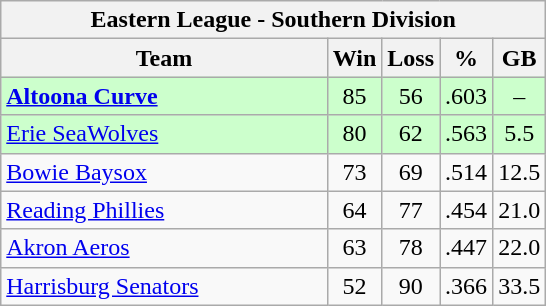<table class="wikitable">
<tr>
<th colspan="5">Eastern League - Southern Division</th>
</tr>
<tr>
<th width="59.9%">Team</th>
<th>Win</th>
<th>Loss</th>
<th>%</th>
<th>GB</th>
</tr>
<tr align=center bgcolor="#CCFFCC">
<td align=left><strong><a href='#'>Altoona Curve</a></strong></td>
<td>85</td>
<td>56</td>
<td>.603</td>
<td>–</td>
</tr>
<tr align=center bgcolor="#CCFFCC">
<td align=left><a href='#'>Erie SeaWolves</a></td>
<td>80</td>
<td>62</td>
<td>.563</td>
<td>5.5</td>
</tr>
<tr align=center>
<td align=left><a href='#'>Bowie Baysox</a></td>
<td>73</td>
<td>69</td>
<td>.514</td>
<td>12.5</td>
</tr>
<tr align=center>
<td align=left><a href='#'>Reading Phillies</a></td>
<td>64</td>
<td>77</td>
<td>.454</td>
<td>21.0</td>
</tr>
<tr align=center>
<td align=left><a href='#'>Akron Aeros</a></td>
<td>63</td>
<td>78</td>
<td>.447</td>
<td>22.0</td>
</tr>
<tr align=center>
<td align=left><a href='#'>Harrisburg Senators</a></td>
<td>52</td>
<td>90</td>
<td>.366</td>
<td>33.5</td>
</tr>
</table>
